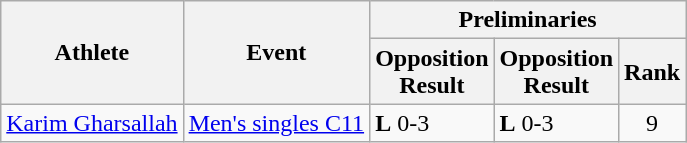<table class=wikitable style>
<tr>
<th rowspan="2">Athlete</th>
<th rowspan="2">Event</th>
<th colspan="3">Preliminaries</th>
</tr>
<tr>
<th>Opposition<br>Result</th>
<th>Opposition<br>Result</th>
<th>Rank</th>
</tr>
<tr>
<td><a href='#'>Karim Gharsallah</a></td>
<td><a href='#'>Men's singles C11</a></td>
<td> <strong>L</strong> 0-3</td>
<td> <strong>L</strong> 0-3</td>
<td align=center>9</td>
</tr>
</table>
